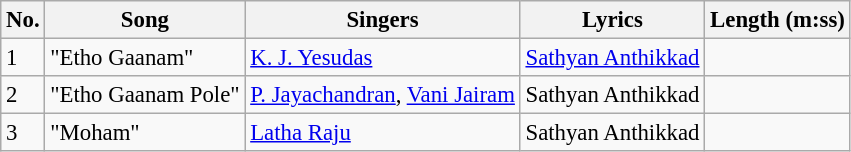<table class="wikitable" style="font-size:95%;">
<tr>
<th>No.</th>
<th>Song</th>
<th>Singers</th>
<th>Lyrics</th>
<th>Length (m:ss)</th>
</tr>
<tr>
<td>1</td>
<td>"Etho Gaanam"</td>
<td><a href='#'>K. J. Yesudas</a></td>
<td><a href='#'>Sathyan Anthikkad</a></td>
<td></td>
</tr>
<tr>
<td>2</td>
<td>"Etho Gaanam Pole"</td>
<td><a href='#'>P. Jayachandran</a>, <a href='#'>Vani Jairam</a></td>
<td>Sathyan Anthikkad</td>
<td></td>
</tr>
<tr>
<td>3</td>
<td>"Moham"</td>
<td><a href='#'>Latha Raju</a></td>
<td>Sathyan Anthikkad</td>
<td></td>
</tr>
</table>
